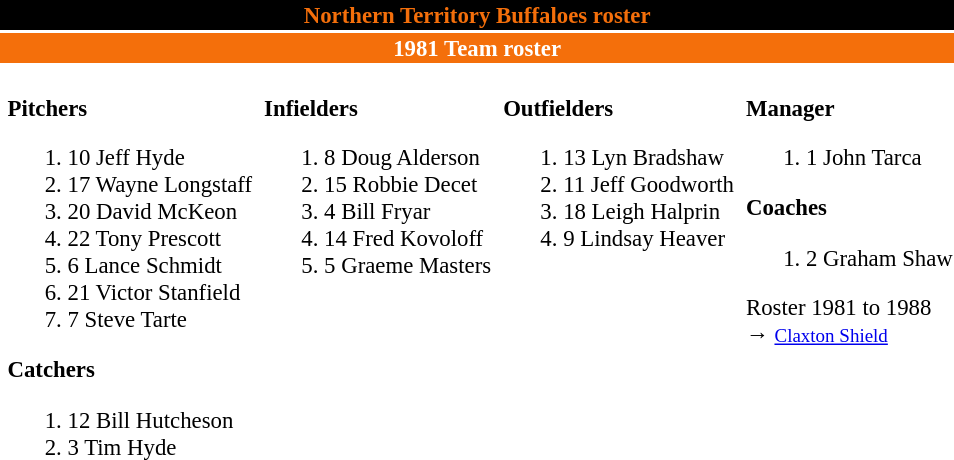<table class="toccolours" style="font-size: 95%;">
<tr>
<th colspan="10" style="background-color:#000000; color:#F46F0B; text-align: center;"><strong>Northern Territory Buffaloes roster</strong></th>
</tr>
<tr>
<td colspan="10" style="background-color:#F46F0B; color:#FFFFFF; text-align: center;"><strong>1981 Team roster</strong></td>
</tr>
<tr>
<td width="0px"></td>
<td valign="top"><br><strong>Pitchers</strong><ol><li>10 Jeff Hyde</li><li>17 Wayne Longstaff</li><li>20 David McKeon</li><li>22 Tony Prescott</li><li>6 Lance Schmidt</li><li>21 Victor Stanfield</li><li>7 Steve Tarte</li></ol><strong>Catchers</strong><ol><li>12 Bill Hutcheson</li><li>3 Tim Hyde</li></ol></td>
<td width="0px"></td>
<td valign="top"><br><strong>Infielders</strong><ol><li>8 Doug Alderson</li><li>15 Robbie Decet</li><li>4 Bill Fryar</li><li>14 Fred Kovoloff</li><li>5 Graeme Masters</li></ol></td>
<td width="0px"></td>
<td valign="top"><br><strong>Outfielders</strong><ol><li>13 Lyn Bradshaw</li><li>11 Jeff Goodworth</li><li>18 Leigh Halprin</li><li>9 Lindsay Heaver</li></ol></td>
<td width="0px"></td>
<td valign="top"><br><strong>Manager</strong><ol><li>1 John Tarca</li></ol><strong>Coaches</strong><ol><li>2 Graham Shaw</li></ol>Roster 1981 to 1988<br>
→ <small><a href='#'>Claxton Shield</a></small></td>
</tr>
</table>
